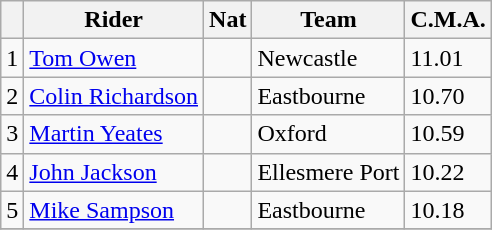<table class=wikitable>
<tr>
<th></th>
<th>Rider</th>
<th>Nat</th>
<th>Team</th>
<th>C.M.A.</th>
</tr>
<tr>
<td align="center">1</td>
<td><a href='#'>Tom Owen</a></td>
<td></td>
<td>Newcastle</td>
<td>11.01</td>
</tr>
<tr>
<td align="center">2</td>
<td><a href='#'>Colin Richardson</a></td>
<td></td>
<td>Eastbourne</td>
<td>10.70</td>
</tr>
<tr>
<td align="center">3</td>
<td><a href='#'>Martin Yeates</a></td>
<td></td>
<td>Oxford</td>
<td>10.59</td>
</tr>
<tr>
<td align="center">4</td>
<td><a href='#'>John Jackson</a></td>
<td></td>
<td>Ellesmere Port</td>
<td>10.22</td>
</tr>
<tr>
<td align="center">5</td>
<td><a href='#'>Mike Sampson</a></td>
<td></td>
<td>Eastbourne</td>
<td>10.18</td>
</tr>
<tr>
</tr>
</table>
